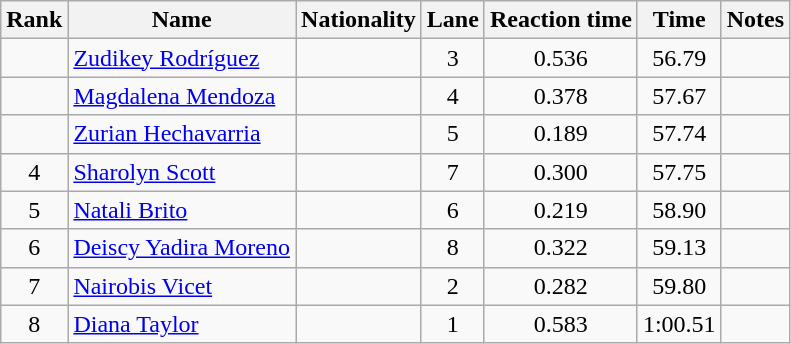<table class="wikitable sortable" style="text-align:center">
<tr>
<th>Rank</th>
<th>Name</th>
<th>Nationality</th>
<th>Lane</th>
<th>Reaction time</th>
<th>Time</th>
<th>Notes</th>
</tr>
<tr>
<td></td>
<td align=left><a href='#'>Zudikey Rodríguez</a></td>
<td align=left></td>
<td>3</td>
<td>0.536</td>
<td>56.79</td>
<td></td>
</tr>
<tr>
<td></td>
<td align=left><a href='#'>Magdalena Mendoza</a></td>
<td align=left></td>
<td>4</td>
<td>0.378</td>
<td>57.67</td>
<td></td>
</tr>
<tr>
<td></td>
<td align=left><a href='#'>Zurian Hechavarria</a></td>
<td align=left></td>
<td>5</td>
<td>0.189</td>
<td>57.74</td>
<td></td>
</tr>
<tr>
<td>4</td>
<td align=left><a href='#'>Sharolyn Scott</a></td>
<td align=left></td>
<td>7</td>
<td>0.300</td>
<td>57.75</td>
<td></td>
</tr>
<tr>
<td>5</td>
<td align=left><a href='#'>Natali Brito</a></td>
<td align=left></td>
<td>6</td>
<td>0.219</td>
<td>58.90</td>
<td></td>
</tr>
<tr>
<td>6</td>
<td align=left><a href='#'>Deiscy Yadira Moreno</a></td>
<td align=left></td>
<td>8</td>
<td>0.322</td>
<td>59.13</td>
<td></td>
</tr>
<tr>
<td>7</td>
<td align=left><a href='#'>Nairobis Vicet</a></td>
<td align=left></td>
<td>2</td>
<td>0.282</td>
<td>59.80</td>
<td></td>
</tr>
<tr>
<td>8</td>
<td align=left><a href='#'>Diana Taylor</a></td>
<td align=left></td>
<td>1</td>
<td>0.583</td>
<td>1:00.51</td>
<td></td>
</tr>
</table>
